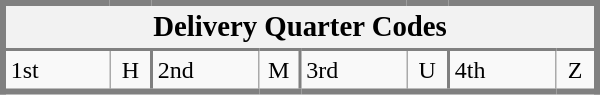<table class="wikitable"  width="400px" border="3" cellpadding="2">
<tr>
<th style="border-top:4px solid grey; border-left:4px solid grey; border-right:4px solid grey;" align="center" colspan=8><big><strong>Delivery Quarter Codes</strong></big></th>
</tr>
<tr>
<td style="border-top:2px solid grey;  border-left:4px solid grey; border-bottom:4px solid grey;" width="18%">1st</td>
<td style="border-top:2px solid grey; border-right:2px solid grey; border-bottom:4px solid grey;" width="7%" align="center">H</td>
<td style="border-top:2px solid grey;  border-left:2px solid grey; border-bottom:4px solid grey;" width="18%">2nd</td>
<td style="border-top:2px solid grey; border-right:2px solid grey; border-bottom:4px solid grey;" width="7%" align="center">M</td>
<td style="border-top:2px solid grey;  border-left:2px solid grey; border-bottom:4px solid grey;" width="18%">3rd</td>
<td style="border-top:2px solid grey; border-right:2px solid grey; border-bottom:4px solid grey;" width="7%" align="center">U</td>
<td style="border-top:2px solid grey;  border-left:2px solid grey; border-bottom:4px solid grey;" width="18%">4th</td>
<td style="border-top:2px solid grey; border-right:4px solid grey; border-bottom:4px solid grey;" width="7%" align="center">Z</td>
</tr>
</table>
